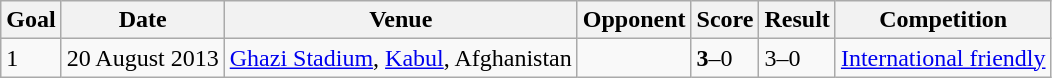<table class="wikitable">
<tr>
<th>Goal</th>
<th>Date</th>
<th>Venue</th>
<th>Opponent</th>
<th>Score</th>
<th>Result</th>
<th>Competition</th>
</tr>
<tr>
<td>1</td>
<td>20 August 2013</td>
<td><a href='#'>Ghazi Stadium</a>, <a href='#'>Kabul</a>, Afghanistan</td>
<td></td>
<td><strong>3</strong>–0</td>
<td>3–0</td>
<td><a href='#'>International friendly</a></td>
</tr>
</table>
